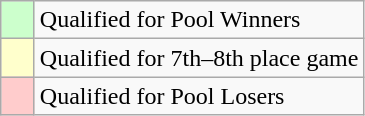<table class="wikitable">
<tr>
<td width=15px bgcolor="#cfc"></td>
<td>Qualified for Pool Winners</td>
</tr>
<tr>
<td width=15px bgcolor=#ffc></td>
<td>Qualified for 7th–8th place game</td>
</tr>
<tr>
<td width=15px bgcolor=#fcc></td>
<td>Qualified for Pool Losers</td>
</tr>
</table>
